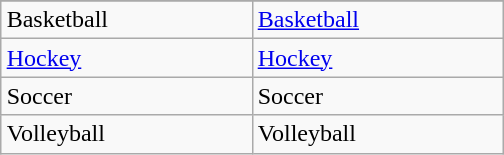<table class="wikitable" style="float:right; clear:right; margin:0 0 1em 1em;">
<tr>
</tr>
<tr>
<td style=min-width:10em>Basketball</td>
<td style=min-width:10em><a href='#'>Basketball</a></td>
</tr>
<tr>
<td><a href='#'>Hockey</a></td>
<td><a href='#'>Hockey</a></td>
</tr>
<tr>
<td>Soccer</td>
<td>Soccer</td>
</tr>
<tr>
<td>Volleyball</td>
<td>Volleyball</td>
</tr>
</table>
